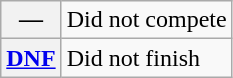<table class="wikitable">
<tr>
<th scope="row">—</th>
<td>Did not compete</td>
</tr>
<tr>
<th scope="row"><a href='#'>DNF</a></th>
<td>Did not finish</td>
</tr>
</table>
